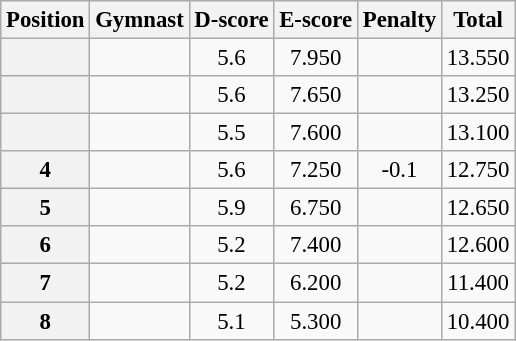<table class="wikitable sortable" style="text-align:center; font-size:95%">
<tr>
<th scope=col>Position</th>
<th scope=col>Gymnast</th>
<th scope=col>D-score</th>
<th scope=col>E-score</th>
<th scope=col>Penalty</th>
<th scope=col>Total</th>
</tr>
<tr>
<th scope=row></th>
<td align=left></td>
<td>5.6</td>
<td>7.950</td>
<td></td>
<td>13.550</td>
</tr>
<tr>
<th scope=row></th>
<td align=left></td>
<td>5.6</td>
<td>7.650</td>
<td></td>
<td>13.250</td>
</tr>
<tr>
<th scope=row></th>
<td align=left></td>
<td>5.5</td>
<td>7.600</td>
<td></td>
<td>13.100</td>
</tr>
<tr>
<th scope=row>4</th>
<td align=left></td>
<td>5.6</td>
<td>7.250</td>
<td>-0.1</td>
<td>12.750</td>
</tr>
<tr>
<th scope=row>5</th>
<td align=left></td>
<td>5.9</td>
<td>6.750</td>
<td></td>
<td>12.650</td>
</tr>
<tr>
<th scope=row>6</th>
<td align=left></td>
<td>5.2</td>
<td>7.400</td>
<td></td>
<td>12.600</td>
</tr>
<tr>
<th scope=row>7</th>
<td align=left></td>
<td>5.2</td>
<td>6.200</td>
<td></td>
<td>11.400</td>
</tr>
<tr>
<th scope=row>8</th>
<td align=left></td>
<td>5.1</td>
<td>5.300</td>
<td></td>
<td>10.400</td>
</tr>
</table>
